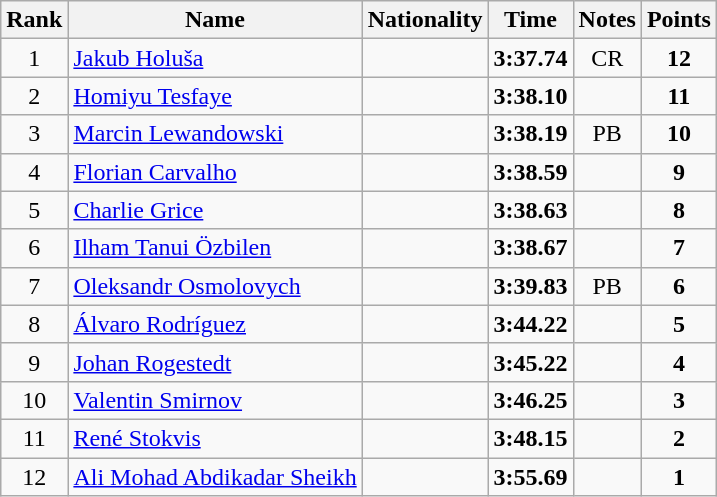<table class="wikitable sortable" style="text-align:center">
<tr>
<th>Rank</th>
<th>Name</th>
<th>Nationality</th>
<th>Time</th>
<th>Notes</th>
<th>Points</th>
</tr>
<tr>
<td>1</td>
<td align=left><a href='#'>Jakub Holuša</a></td>
<td align=left></td>
<td><strong>3:37.74</strong></td>
<td>CR</td>
<td><strong>12</strong></td>
</tr>
<tr>
<td>2</td>
<td align=left><a href='#'>Homiyu Tesfaye</a></td>
<td align=left></td>
<td><strong>3:38.10</strong></td>
<td></td>
<td><strong>11</strong></td>
</tr>
<tr>
<td>3</td>
<td align=left><a href='#'>Marcin Lewandowski</a></td>
<td align=left></td>
<td><strong>3:38.19</strong></td>
<td>PB</td>
<td><strong>10</strong></td>
</tr>
<tr>
<td>4</td>
<td align=left><a href='#'>Florian Carvalho</a></td>
<td align=left></td>
<td><strong>3:38.59</strong></td>
<td></td>
<td><strong>9</strong></td>
</tr>
<tr>
<td>5</td>
<td align=left><a href='#'>Charlie Grice</a></td>
<td align=left></td>
<td><strong>3:38.63</strong></td>
<td></td>
<td><strong>8</strong></td>
</tr>
<tr>
<td>6</td>
<td align=left><a href='#'>Ilham Tanui Özbilen</a></td>
<td align=left></td>
<td><strong>3:38.67</strong></td>
<td></td>
<td><strong>7</strong></td>
</tr>
<tr>
<td>7</td>
<td align=left><a href='#'>Oleksandr Osmolovych</a></td>
<td align=left></td>
<td><strong>3:39.83</strong></td>
<td>PB</td>
<td><strong>6</strong></td>
</tr>
<tr>
<td>8</td>
<td align=left><a href='#'>Álvaro Rodríguez</a></td>
<td align=left></td>
<td><strong>3:44.22</strong></td>
<td></td>
<td><strong>5</strong></td>
</tr>
<tr>
<td>9</td>
<td align=left><a href='#'>Johan Rogestedt</a></td>
<td align=left></td>
<td><strong>3:45.22</strong></td>
<td></td>
<td><strong>4</strong></td>
</tr>
<tr>
<td>10</td>
<td align=left><a href='#'>Valentin Smirnov</a></td>
<td align=left></td>
<td><strong>3:46.25</strong></td>
<td></td>
<td><strong>3</strong></td>
</tr>
<tr>
<td>11</td>
<td align=left><a href='#'>René Stokvis</a></td>
<td align=left></td>
<td><strong>3:48.15</strong></td>
<td></td>
<td><strong>2</strong></td>
</tr>
<tr>
<td>12</td>
<td align=left><a href='#'>Ali Mohad Abdikadar Sheikh</a></td>
<td align=left></td>
<td><strong>3:55.69</strong></td>
<td></td>
<td><strong>1</strong></td>
</tr>
</table>
